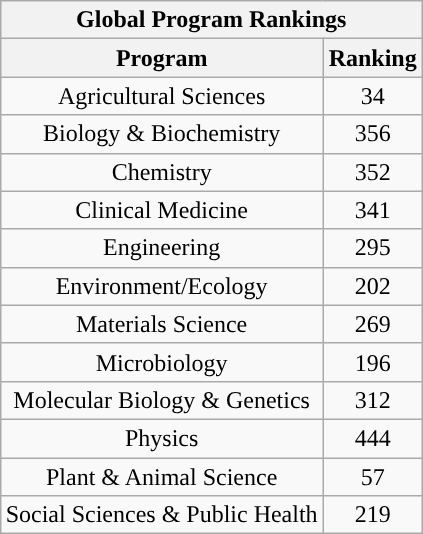<table class="wikitable sortable collapsible collapsed" style="float:right; text-align:center">
<tr>
<th colspan=4>Global Program Rankings</th>
</tr>
<tr>
<th>Program</th>
<th>Ranking</th>
</tr>
<tr>
<td>Agricultural Sciences</td>
<td>34</td>
</tr>
<tr>
<td>Biology & Biochemistry</td>
<td>356</td>
</tr>
<tr>
<td>Chemistry</td>
<td>352</td>
</tr>
<tr>
<td>Clinical Medicine</td>
<td>341</td>
</tr>
<tr>
<td>Engineering</td>
<td>295</td>
</tr>
<tr>
<td>Environment/Ecology</td>
<td>202</td>
</tr>
<tr>
<td>Materials Science</td>
<td>269</td>
</tr>
<tr>
<td>Microbiology</td>
<td>196</td>
</tr>
<tr>
<td>Molecular Biology & Genetics</td>
<td>312</td>
</tr>
<tr>
<td>Physics</td>
<td>444</td>
</tr>
<tr>
<td>Plant & Animal Science</td>
<td>57</td>
</tr>
<tr>
<td>Social Sciences & Public Health</td>
<td>219</td>
</tr>
</table>
